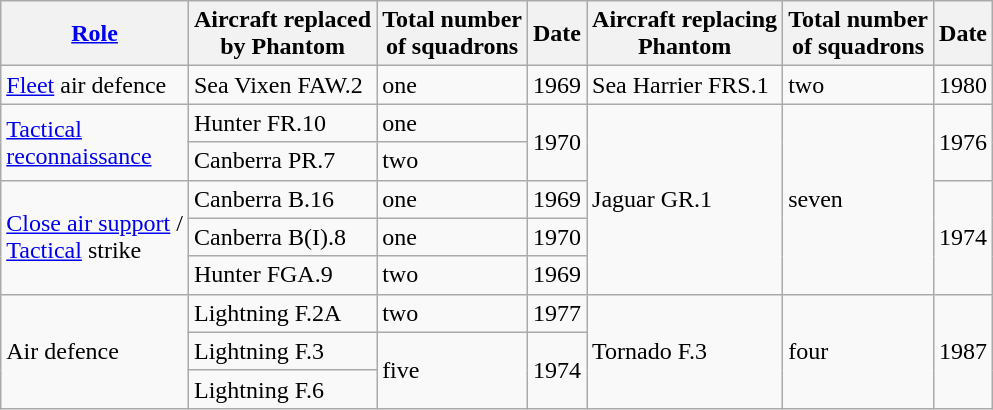<table class="wikitable sortable">
<tr>
<th><a href='#'>Role</a></th>
<th>Aircraft replaced<br>by Phantom</th>
<th>Total number<br> of squadrons</th>
<th>Date</th>
<th>Aircraft replacing<br>Phantom</th>
<th>Total number<br> of squadrons</th>
<th>Date</th>
</tr>
<tr>
<td><a href='#'>Fleet</a> air defence</td>
<td>Sea Vixen FAW.2</td>
<td>one</td>
<td>1969</td>
<td>Sea Harrier FRS.1</td>
<td>two</td>
<td>1980</td>
</tr>
<tr>
<td rowspan=2><a href='#'>Tactical<br>reconnaissance</a></td>
<td>Hunter FR.10</td>
<td>one</td>
<td rowspan="2">1970</td>
<td rowspan=5>Jaguar GR.1</td>
<td rowspan=5>seven</td>
<td rowspan=2>1976</td>
</tr>
<tr>
<td>Canberra PR.7</td>
<td>two</td>
</tr>
<tr>
<td rowspan=3><a href='#'>Close air support</a> /<br><a href='#'>Tactical</a> strike</td>
<td>Canberra B.16</td>
<td>one</td>
<td>1969</td>
<td rowspan=3>1974</td>
</tr>
<tr>
<td>Canberra B(I).8</td>
<td>one</td>
<td>1970</td>
</tr>
<tr>
<td>Hunter FGA.9</td>
<td>two</td>
<td>1969</td>
</tr>
<tr>
<td rowspan=3>Air defence</td>
<td>Lightning F.2A</td>
<td>two</td>
<td>1977</td>
<td rowspan=3>Tornado F.3</td>
<td rowspan="3">four</td>
<td rowspan=3>1987</td>
</tr>
<tr>
<td>Lightning F.3</td>
<td rowspan=2>five</td>
<td rowspan=2>1974</td>
</tr>
<tr>
<td>Lightning F.6</td>
</tr>
</table>
